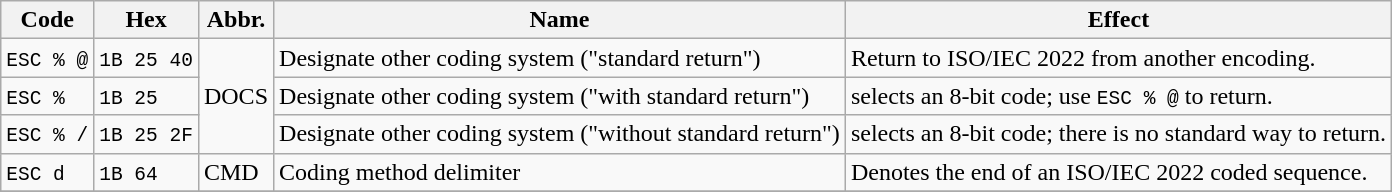<table class="wikitable">
<tr>
<th>Code</th>
<th>Hex</th>
<th>Abbr.</th>
<th>Name</th>
<th>Effect</th>
</tr>
<tr id="DOCS">
<td><code>ESC % @</code></td>
<td><code>1B 25 40</code></td>
<td rowspan=3>DOCS</td>
<td>Designate other coding system ("standard return")</td>
<td>Return to ISO/IEC 2022 from another encoding.</td>
</tr>
<tr>
<td><code>ESC % </code></td>
<td><code>1B 25 </code></td>
<td>Designate other coding system ("with standard return")</td>
<td> selects an 8-bit code; use <code>ESC % @</code> to return.</td>
</tr>
<tr>
<td><code>ESC % / </code></td>
<td><code>1B 25 2F </code></td>
<td>Designate other coding system ("without standard return")</td>
<td> selects an 8-bit code; there is no standard way to return.</td>
</tr>
<tr id="CMD">
<td><code>ESC d</code></td>
<td><code>1B 64</code></td>
<td>CMD</td>
<td>Coding method delimiter</td>
<td>Denotes the end of an ISO/IEC 2022 coded sequence.</td>
</tr>
<tr>
</tr>
</table>
